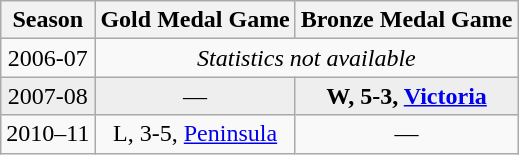<table class="wikitable" style="text-align:center">
<tr>
<th>Season</th>
<th>Gold Medal Game</th>
<th>Bronze Medal Game</th>
</tr>
<tr>
<td>2006-07</td>
<td colspan="2"><em>Statistics not available</em></td>
</tr>
<tr style="background:#eee;">
<td>2007-08</td>
<td>—</td>
<td><strong>W, 5-3, <a href='#'>Victoria</a></strong></td>
</tr>
<tr>
<td>2010–11</td>
<td>L, 3-5, <a href='#'>Peninsula</a></td>
<td>—</td>
</tr>
</table>
